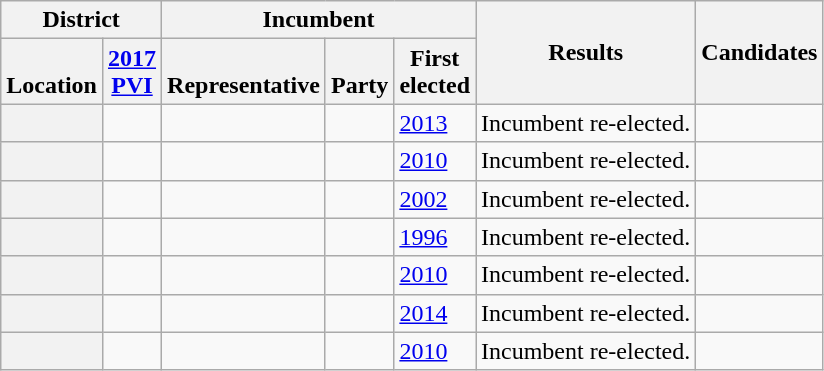<table class="wikitable sortable">
<tr>
<th colspan=2>District</th>
<th colspan=3>Incumbent</th>
<th rowspan=2>Results</th>
<th rowspan=2>Candidates</th>
</tr>
<tr valign=bottom>
<th>Location</th>
<th><a href='#'>2017<br>PVI</a></th>
<th>Representative</th>
<th>Party</th>
<th>First<br>elected</th>
</tr>
<tr>
<th></th>
<td></td>
<td></td>
<td></td>
<td><a href='#'>2013 </a></td>
<td>Incumbent re-elected.</td>
<td nowrap></td>
</tr>
<tr>
<th></th>
<td></td>
<td></td>
<td></td>
<td><a href='#'>2010</a></td>
<td>Incumbent re-elected.</td>
<td nowrap></td>
</tr>
<tr>
<th></th>
<td></td>
<td></td>
<td></td>
<td><a href='#'>2002</a></td>
<td>Incumbent re-elected.</td>
<td nowrap></td>
</tr>
<tr>
<th></th>
<td></td>
<td></td>
<td></td>
<td><a href='#'>1996</a></td>
<td>Incumbent re-elected.</td>
<td nowrap></td>
</tr>
<tr>
<th></th>
<td></td>
<td></td>
<td></td>
<td><a href='#'>2010</a></td>
<td>Incumbent re-elected.</td>
<td nowrap></td>
</tr>
<tr>
<th></th>
<td></td>
<td></td>
<td></td>
<td><a href='#'>2014</a></td>
<td>Incumbent re-elected.</td>
<td nowrap></td>
</tr>
<tr>
<th></th>
<td></td>
<td></td>
<td></td>
<td><a href='#'>2010</a></td>
<td>Incumbent re-elected.</td>
<td nowrap></td>
</tr>
</table>
